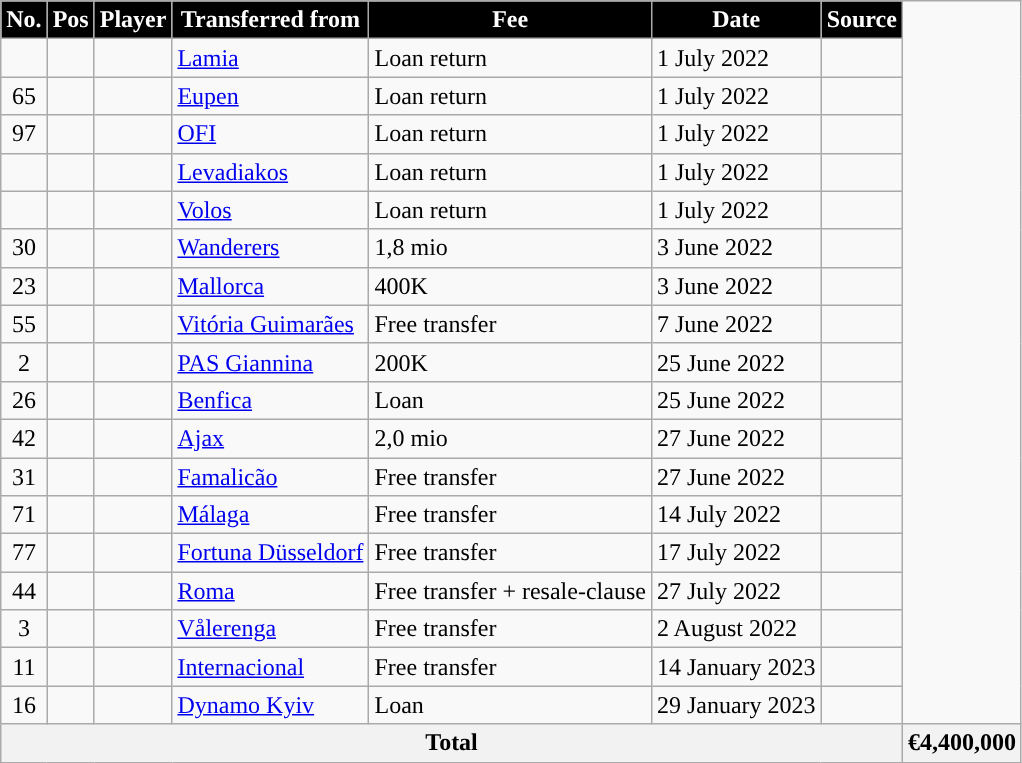<table class="wikitable plainrowheaders sortable">
<tr>
<th style="background:black; color:#FFFFFF; ">No.</th>
<th style="background:black; color:#FFFFFF; ">Pos</th>
<th style="background:black; color:#FFFFFF; ">Player</th>
<th style="background:black; color:#FFFFFF; ">Transferred from</th>
<th style="background:black; color:#FFFFFF; ">Fee</th>
<th style="background:black; color:#FFFFFF; ">Date</th>
<th style="background:black; color:#FFFFFF; ">Source</th>
</tr>
<tr>
<td align=center></td>
<td align=center></td>
<td></td>
<td> <a href='#'>Lamia</a></td>
<td>Loan return</td>
<td>1 July 2022</td>
<td></td>
</tr>
<tr>
<td align=center>65</td>
<td align=center></td>
<td></td>
<td> <a href='#'>Eupen</a></td>
<td>Loan return</td>
<td>1 July 2022</td>
<td></td>
</tr>
<tr>
<td align=center>97</td>
<td align=center></td>
<td></td>
<td> <a href='#'>OFI</a></td>
<td>Loan return</td>
<td>1 July 2022</td>
<td></td>
</tr>
<tr>
<td align=center></td>
<td align=center></td>
<td></td>
<td> <a href='#'>Levadiakos</a></td>
<td>Loan return</td>
<td>1 July 2022</td>
<td></td>
</tr>
<tr>
<td align=center></td>
<td align=center></td>
<td></td>
<td> <a href='#'>Volos</a></td>
<td>Loan return</td>
<td>1 July 2022</td>
<td></td>
</tr>
<tr>
<td align=center>30</td>
<td align=center></td>
<td></td>
<td> <a href='#'>Wanderers</a></td>
<td>1,8 mio</td>
<td>3 June 2022</td>
<td></td>
</tr>
<tr>
<td align=center>23</td>
<td align=center></td>
<td></td>
<td> <a href='#'>Mallorca</a></td>
<td>400K</td>
<td>3 June 2022</td>
<td></td>
</tr>
<tr>
<td align=center>55</td>
<td align=center></td>
<td></td>
<td> <a href='#'>Vitória Guimarães</a></td>
<td>Free transfer</td>
<td>7 June  2022</td>
<td></td>
</tr>
<tr>
<td align=center>2</td>
<td align=center></td>
<td></td>
<td> <a href='#'>PAS Giannina</a></td>
<td>200K</td>
<td>25 June 2022</td>
<td></td>
</tr>
<tr>
<td align=center>26</td>
<td align=center></td>
<td></td>
<td> <a href='#'>Benfica</a></td>
<td>Loan</td>
<td>25 June 2022</td>
<td></td>
</tr>
<tr>
<td align=center>42</td>
<td align=center></td>
<td></td>
<td> <a href='#'>Ajax</a></td>
<td>2,0 mio</td>
<td>27 June 2022</td>
<td></td>
</tr>
<tr>
<td align=center>31</td>
<td align=center></td>
<td></td>
<td> <a href='#'>Famalicão</a></td>
<td>Free transfer</td>
<td>27 June 2022</td>
<td></td>
</tr>
<tr>
<td align=center>71</td>
<td align=center></td>
<td></td>
<td> <a href='#'>Málaga</a></td>
<td>Free transfer</td>
<td>14 July 2022</td>
<td></td>
</tr>
<tr>
<td align=center>77</td>
<td align=center></td>
<td></td>
<td> <a href='#'>Fortuna Düsseldorf</a></td>
<td>Free transfer</td>
<td>17 July 2022</td>
<td></td>
</tr>
<tr>
<td align=center>44</td>
<td align=center></td>
<td></td>
<td> <a href='#'>Roma</a></td>
<td>Free transfer + resale-clause</td>
<td>27 July 2022</td>
<td></td>
</tr>
<tr>
<td align=center>3</td>
<td align=center></td>
<td></td>
<td> <a href='#'>Vålerenga</a></td>
<td>Free transfer</td>
<td>2 August 2022</td>
<td></td>
</tr>
<tr>
<td align=center>11</td>
<td align=center></td>
<td></td>
<td> <a href='#'>Internacional</a></td>
<td>Free transfer</td>
<td>14 January 2023</td>
<td></td>
</tr>
<tr>
<td align=center>16</td>
<td align=center></td>
<td></td>
<td> <a href='#'>Dynamo Kyiv</a></td>
<td>Loan</td>
<td>29 January 2023</td>
<td></td>
</tr>
<tr>
<th colspan="7">Total</th>
<th colspan="2">€4,400,000</th>
</tr>
</table>
